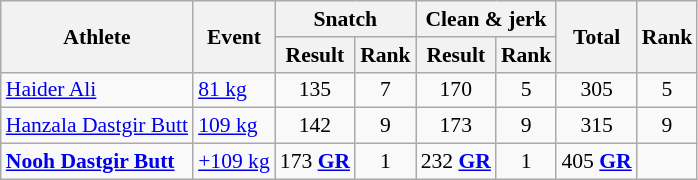<table class=wikitable style="text-align:center; font-size:90%">
<tr>
<th rowspan="2">Athlete</th>
<th rowspan="2">Event</th>
<th colspan="2">Snatch</th>
<th colspan="2">Clean & jerk</th>
<th rowspan="2">Total</th>
<th rowspan="2">Rank</th>
</tr>
<tr>
<th>Result</th>
<th>Rank</th>
<th>Result</th>
<th>Rank</th>
</tr>
<tr>
<td align=left><a href='#'>Haider Ali</a></td>
<td align=left><a href='#'>81 kg</a></td>
<td>135</td>
<td>7</td>
<td>170</td>
<td>5</td>
<td>305</td>
<td>5</td>
</tr>
<tr>
<td align=left><a href='#'>Hanzala Dastgir Butt</a></td>
<td align=left><a href='#'>109 kg</a></td>
<td>142</td>
<td>9</td>
<td>173</td>
<td>9</td>
<td>315</td>
<td>9</td>
</tr>
<tr>
<td align=left><strong><a href='#'>Nooh Dastgir Butt</a></strong></td>
<td align=left><a href='#'>+109 kg</a></td>
<td>173 <strong><a href='#'>GR</a></strong></td>
<td>1</td>
<td>232 <strong><a href='#'>GR</a></strong></td>
<td>1</td>
<td>405 <strong><a href='#'>GR</a></strong></td>
<td></td>
</tr>
</table>
